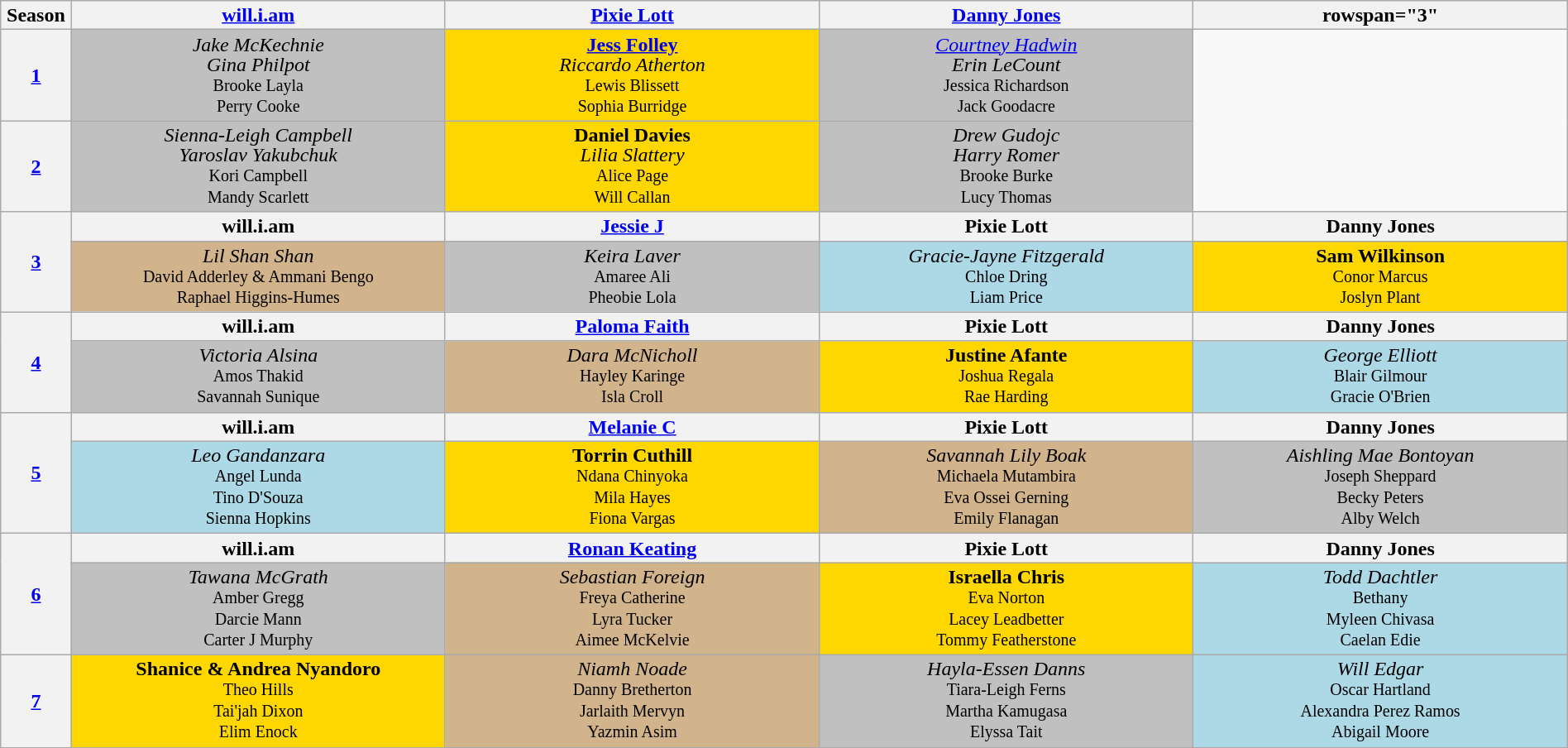<table class="wikitable" style="text-align:center; line-height:16px; width:100%">
<tr>
<th style="width:01%">Season</th>
<th style="width:20%"><a href='#'>will.i.am</a></th>
<th style="width:20%"><a href='#'>Pixie Lott</a></th>
<th style="width:20%"><a href='#'>Danny Jones</a></th>
<th>rowspan="3" </th>
</tr>
<tr>
<th scope="row"><a href='#'>1</a></th>
<td style="background:silver"><em>Jake McKechnie</em><br><em>Gina Philpot</em><br><small>Brooke Layla<br>Perry Cooke</small></td>
<td style="background:gold"><strong><a href='#'>Jess Folley</a></strong><br><em>Riccardo Atherton</em><br><small>Lewis Blissett<br>Sophia Burridge</small></td>
<td style="background:silver"><em><a href='#'>Courtney Hadwin</a></em><br><em>Erin LeCount</em><br><small>Jessica Richardson<br>Jack Goodacre</small></td>
</tr>
<tr>
<th scope="row"><a href='#'>2</a></th>
<td style="background:silver"><em>Sienna-Leigh Campbell</em><br><em>Yaroslav Yakubchuk</em><br><small>Kori Campbell<br>Mandy Scarlett</small></td>
<td style="background:gold"><strong>Daniel Davies</strong><br><em>Lilia Slattery</em><br><small>Alice Page<br>Will Callan</small></td>
<td style="background:silver"><em>Drew Gudojc</em><br><em>Harry Romer</em><br><small>Brooke Burke<br>Lucy Thomas</small></td>
</tr>
<tr>
<th rowspan="2" scope="row"><a href='#'>3</a></th>
<th>will.i.am</th>
<th><a href='#'>Jessie J</a></th>
<th>Pixie Lott</th>
<th style="width:20%">Danny Jones</th>
</tr>
<tr>
<td style="background:tan"><em>Lil Shan Shan</em><br><small>David Adderley & Ammani Bengo<br>Raphael Higgins-Humes</small></td>
<td style="background:silver"><em>Keira Laver</em><br><small>Amaree Ali<br>Pheobie Lola</small></td>
<td style="background: lightblue"><em>Gracie-Jayne Fitzgerald</em><br><small>Chloe Dring<br>Liam Price</small></td>
<td style="background:gold"><strong>Sam Wilkinson</strong><br><small>Conor Marcus<br>Joslyn Plant</small></td>
</tr>
<tr>
<th rowspan="2" scope="row"><a href='#'>4</a></th>
<th>will.i.am</th>
<th><a href='#'>Paloma Faith</a></th>
<th>Pixie Lott</th>
<th>Danny Jones</th>
</tr>
<tr>
<td style="background:silver"><em>Victoria Alsina</em><br><small>Amos Thakid<br>Savannah Sunique</small></td>
<td style="background:tan"><em>Dara McNicholl</em><br><small>Hayley Karinge<br>Isla Croll</small></td>
<td style="background:gold"><strong>Justine Afante</strong><br><small>Joshua Regala<br>Rae Harding</small></td>
<td style="background: lightblue"><em>George Elliott</em><br><small>Blair Gilmour<br>Gracie O'Brien</small></td>
</tr>
<tr>
<th rowspan="2" scope="row"><a href='#'>5</a></th>
<th>will.i.am</th>
<th><a href='#'>Melanie C</a></th>
<th>Pixie Lott</th>
<th>Danny Jones</th>
</tr>
<tr>
<td style="background: lightblue"><em>Leo Gandanzara</em><br><small>Angel Lunda<br>Tino D'Souza<br>Sienna Hopkins</small></td>
<td style="background:gold"><strong>Torrin Cuthill</strong><br><small>Ndana Chinyoka<br>Mila Hayes<br>Fiona Vargas</small></td>
<td style="background:tan"><em>Savannah Lily Boak</em><br><small>Michaela Mutambira<br>Eva Ossei Gerning<br>Emily Flanagan</small></td>
<td style="background:silver"><em>Aishling Mae Bontoyan</em><br><small>Joseph Sheppard<br>Becky Peters<br>Alby Welch</small></td>
</tr>
<tr>
<th rowspan="2" scope="row"><a href='#'>6</a></th>
<th>will.i.am</th>
<th><a href='#'>Ronan Keating</a></th>
<th>Pixie Lott</th>
<th>Danny Jones</th>
</tr>
<tr>
<td style="background:silver"><em>Tawana McGrath</em><br><small>Amber Gregg<br>Darcie Mann<br>Carter J Murphy</small></td>
<td style="background:tan"><em>Sebastian Foreign</em><br><small>Freya Catherine<br>Lyra Tucker<br>Aimee McKelvie</small></td>
<td style="background:gold"><strong>Israella Chris</strong><br><small>Eva Norton<br>Lacey Leadbetter<br>Tommy Featherstone</small></td>
<td style="background: lightblue"><em>Todd Dachtler</em><br><small>Bethany<br>Myleen Chivasa<br>Caelan Edie</small></td>
</tr>
<tr>
<th rowspan="2" scope="row"><a href='#'>7</a></th>
<td style="background:gold"><strong>Shanice & Andrea Nyandoro</strong><br><small>Theo Hills<br>Tai'jah Dixon<br>Elim Enock</small></td>
<td style="background:tan"><em>Niamh Noade</em><br><small>Danny Bretherton<br>Jarlaith Mervyn<br>Yazmin Asim</small></td>
<td style="background:silver"><em>Hayla-Essen Danns</em><br><small>Tiara-Leigh Ferns<br>Martha Kamugasa<br>Elyssa Tait</small></td>
<td style="background: lightblue"><em>Will Edgar</em><br><small>Oscar Hartland<br>Alexandra Perez Ramos<br>Abigail Moore</small></td>
</tr>
</table>
